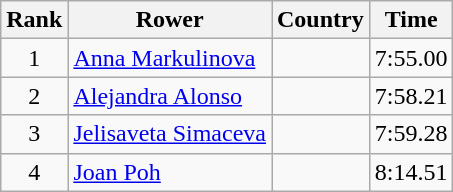<table class="wikitable" style="text-align:center">
<tr>
<th>Rank</th>
<th>Rower</th>
<th>Country</th>
<th>Time</th>
</tr>
<tr>
<td>1</td>
<td align="left"><a href='#'>Anna Markulinova</a></td>
<td align="left"></td>
<td>7:55.00</td>
</tr>
<tr>
<td>2</td>
<td align="left"><a href='#'>Alejandra Alonso</a></td>
<td align="left"></td>
<td>7:58.21</td>
</tr>
<tr>
<td>3</td>
<td align="left"><a href='#'>Jelisaveta Simaceva</a></td>
<td align="left"></td>
<td>7:59.28</td>
</tr>
<tr>
<td>4</td>
<td align="left"><a href='#'>Joan Poh</a></td>
<td align="left"></td>
<td>8:14.51</td>
</tr>
</table>
